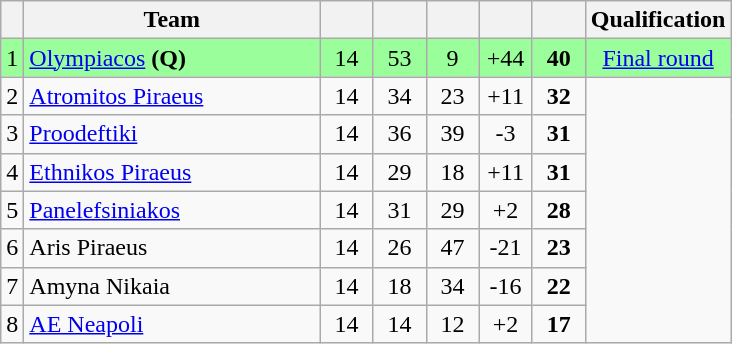<table class="wikitable" style="text-align: center; font-size:100%">
<tr>
<th></th>
<th width=190>Team</th>
<th width=28></th>
<th width=28></th>
<th width=28></th>
<th width=28></th>
<th width=28></th>
<th>Qualification</th>
</tr>
<tr bgcolor=#9AFF9A>
<td>1</td>
<td align=left><a href='#'>Olympiacos</a> <strong>(Q)</strong></td>
<td>14</td>
<td>53</td>
<td>9</td>
<td>+44</td>
<td><strong>40</strong></td>
<td><a href='#'>Final round</a></td>
</tr>
<tr>
<td>2</td>
<td align=left><a href='#'>Atromitos Piraeus</a></td>
<td>14</td>
<td>34</td>
<td>23</td>
<td>+11</td>
<td><strong>32</strong></td>
<td rowspan=7></td>
</tr>
<tr>
<td>3</td>
<td align=left><a href='#'>Proodeftiki</a></td>
<td>14</td>
<td>36</td>
<td>39</td>
<td>-3</td>
<td><strong>31</strong></td>
</tr>
<tr>
<td>4</td>
<td align=left><a href='#'>Ethnikos Piraeus</a></td>
<td>14</td>
<td>29</td>
<td>18</td>
<td>+11</td>
<td><strong>31</strong></td>
</tr>
<tr>
<td>5</td>
<td align=left><a href='#'>Panelefsiniakos</a></td>
<td>14</td>
<td>31</td>
<td>29</td>
<td>+2</td>
<td><strong>28</strong></td>
</tr>
<tr>
<td>6</td>
<td align=left>Aris Piraeus</td>
<td>14</td>
<td>26</td>
<td>47</td>
<td>-21</td>
<td><strong>23</strong></td>
</tr>
<tr>
<td>7</td>
<td align=left>Amyna Nikaia</td>
<td>14</td>
<td>18</td>
<td>34</td>
<td>-16</td>
<td><strong>22</strong></td>
</tr>
<tr>
<td>8</td>
<td align=left><a href='#'>AE Neapoli</a></td>
<td>14</td>
<td>14</td>
<td>12</td>
<td>+2</td>
<td><strong>17</strong></td>
</tr>
</table>
